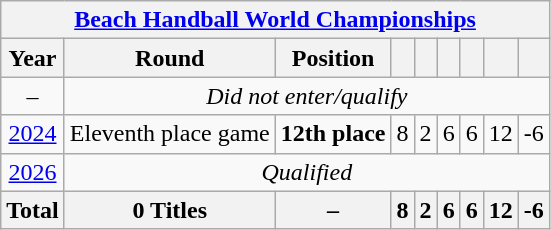<table class="wikitable" style="text-align: center;">
<tr>
<th colspan=9><a href='#'>Beach Handball World Championships</a></th>
</tr>
<tr>
<th>Year</th>
<th>Round</th>
<th>Position</th>
<th></th>
<th></th>
<th></th>
<th></th>
<th></th>
<th></th>
</tr>
<tr>
<td> – </td>
<td colspan=9><em> Did not enter/qualify</em></td>
</tr>
<tr>
<td> <a href='#'>2024</a></td>
<td>Eleventh place game</td>
<td><strong>12th place</strong></td>
<td>8</td>
<td>2</td>
<td>6</td>
<td>6</td>
<td>12</td>
<td>-6</td>
</tr>
<tr>
<td> <a href='#'>2026</a></td>
<td colspan=9><em> Qualified</em></td>
</tr>
<tr>
<th>Total</th>
<th>0 Titles</th>
<th>–</th>
<th>8</th>
<th>2</th>
<th>6</th>
<th>6</th>
<th>12</th>
<th>-6</th>
</tr>
</table>
